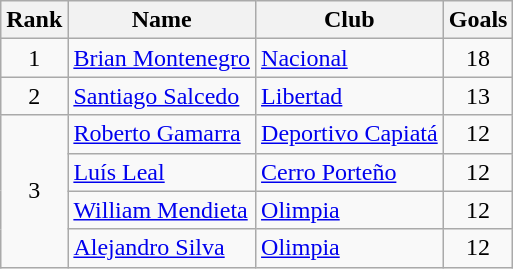<table class="wikitable" border="1">
<tr>
<th>Rank</th>
<th>Name</th>
<th>Club</th>
<th>Goals</th>
</tr>
<tr>
<td align=center>1</td>
<td> <a href='#'>Brian Montenegro</a></td>
<td><a href='#'>Nacional</a></td>
<td align=center>18</td>
</tr>
<tr>
<td align=center>2</td>
<td> <a href='#'>Santiago Salcedo</a></td>
<td><a href='#'>Libertad</a></td>
<td align=center>13</td>
</tr>
<tr>
<td rowspan=4 align=center>3</td>
<td> <a href='#'>Roberto Gamarra</a></td>
<td><a href='#'>Deportivo Capiatá</a></td>
<td align=center>12</td>
</tr>
<tr>
<td> <a href='#'>Luís Leal</a></td>
<td><a href='#'>Cerro Porteño</a></td>
<td align=center>12</td>
</tr>
<tr>
<td> <a href='#'>William Mendieta</a></td>
<td><a href='#'>Olimpia</a></td>
<td align=center>12</td>
</tr>
<tr>
<td> <a href='#'>Alejandro Silva</a></td>
<td><a href='#'>Olimpia</a></td>
<td align=center>12</td>
</tr>
</table>
